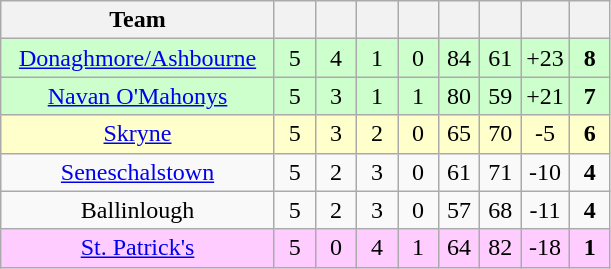<table class="wikitable" style="text-align:center">
<tr>
<th style="width:175px;">Team</th>
<th width="20"></th>
<th width="20"></th>
<th width="20"></th>
<th width="20"></th>
<th width="20"></th>
<th width="20"></th>
<th width="20"></th>
<th width="20"></th>
</tr>
<tr style="background:#cfc;">
<td><a href='#'>Donaghmore/Ashbourne</a></td>
<td>5</td>
<td>4</td>
<td>1</td>
<td>0</td>
<td>84</td>
<td>61</td>
<td>+23</td>
<td><strong>8</strong></td>
</tr>
<tr style="background:#cfc;">
<td><a href='#'>Navan O'Mahonys</a></td>
<td>5</td>
<td>3</td>
<td>1</td>
<td>1</td>
<td>80</td>
<td>59</td>
<td>+21</td>
<td><strong>7</strong></td>
</tr>
<tr style="background:#ffffcc;">
<td><a href='#'>Skryne</a></td>
<td>5</td>
<td>3</td>
<td>2</td>
<td>0</td>
<td>65</td>
<td>70</td>
<td>-5</td>
<td><strong>6</strong></td>
</tr>
<tr>
<td><a href='#'>Seneschalstown</a></td>
<td>5</td>
<td>2</td>
<td>3</td>
<td>0</td>
<td>61</td>
<td>71</td>
<td>-10</td>
<td><strong>4</strong></td>
</tr>
<tr>
<td>Ballinlough</td>
<td>5</td>
<td>2</td>
<td>3</td>
<td>0</td>
<td>57</td>
<td>68</td>
<td>-11</td>
<td><strong>4</strong></td>
</tr>
<tr style="background:#fcf;">
<td><a href='#'>St. Patrick's</a></td>
<td>5</td>
<td>0</td>
<td>4</td>
<td>1</td>
<td>64</td>
<td>82</td>
<td>-18</td>
<td><strong>1</strong></td>
</tr>
</table>
